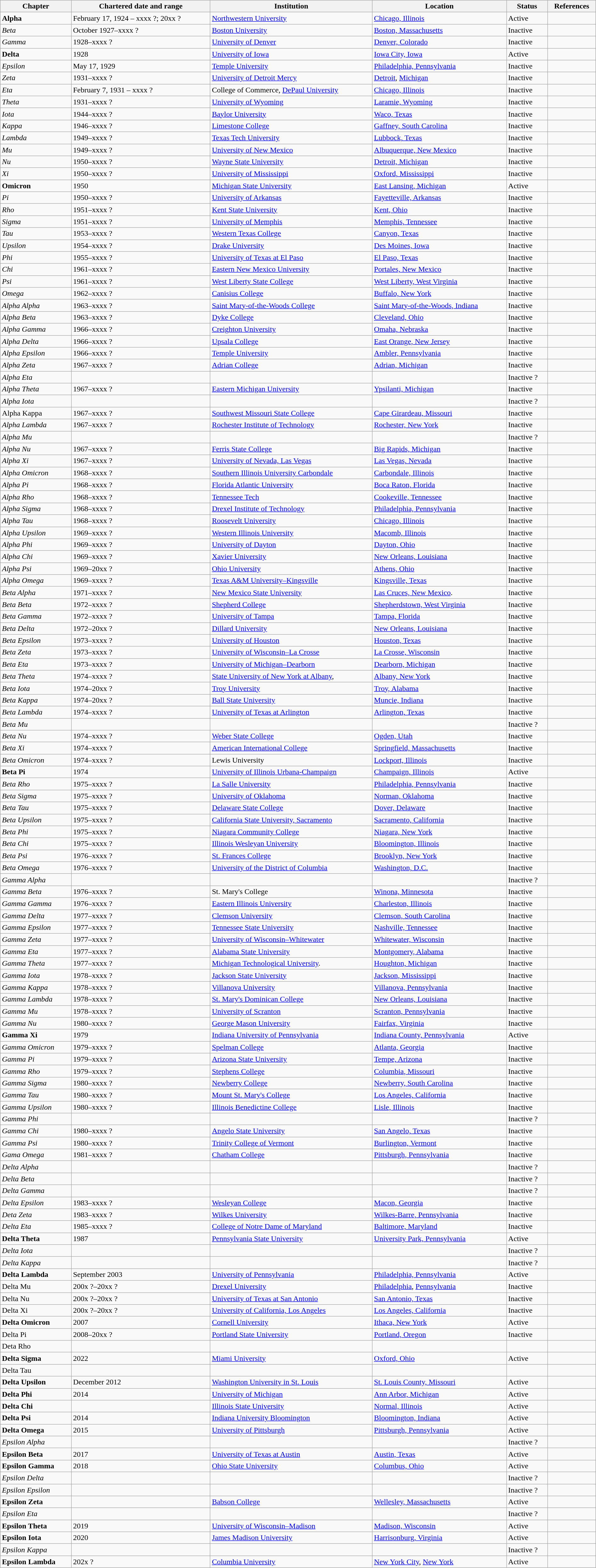<table class="wikitable sortable" style="width:100%;">
<tr>
<th>Chapter</th>
<th>Chartered date and range</th>
<th>Institution</th>
<th>Location</th>
<th>Status</th>
<th>References</th>
</tr>
<tr>
<td><strong>Alpha</strong></td>
<td>February 17, 1924 – xxxx ?; 20xx ?</td>
<td><a href='#'>Northwestern University</a></td>
<td><a href='#'>Chicago, Illinois</a></td>
<td>Active</td>
<td></td>
</tr>
<tr>
<td><em>Beta</em></td>
<td>October 1927–xxxx ?</td>
<td><a href='#'>Boston University</a></td>
<td><a href='#'>Boston, Massachusetts</a></td>
<td>Inactive</td>
<td></td>
</tr>
<tr>
<td><em>Gamma</em></td>
<td>1928–xxxx ?</td>
<td><a href='#'>University of Denver</a></td>
<td><a href='#'>Denver, Colorado</a></td>
<td>Inactive</td>
<td></td>
</tr>
<tr>
<td><strong>Delta</strong></td>
<td>1928</td>
<td><a href='#'>University of Iowa</a></td>
<td><a href='#'>Iowa City, Iowa</a></td>
<td>Active</td>
<td></td>
</tr>
<tr>
<td><em>Epsilon</em></td>
<td>May 17, 1929</td>
<td><a href='#'>Temple University</a></td>
<td><a href='#'>Philadelphia, Pennsylvania</a></td>
<td>Inactive</td>
<td></td>
</tr>
<tr>
<td><em>Zeta</em></td>
<td>1931–xxxx ?</td>
<td><a href='#'>University of Detroit Mercy</a></td>
<td><a href='#'>Detroit</a>, <a href='#'>Michigan</a></td>
<td>Inactive</td>
<td></td>
</tr>
<tr>
<td><em>Eta</em></td>
<td>February 7, 1931 – xxxx ?</td>
<td>College of Commerce, <a href='#'>DePaul University</a></td>
<td><a href='#'>Chicago, Illinois</a></td>
<td>Inactive</td>
<td></td>
</tr>
<tr>
<td><em>Theta</em></td>
<td>1931–xxxx ?</td>
<td><a href='#'>University of Wyoming</a></td>
<td><a href='#'>Laramie, Wyoming</a></td>
<td>Inactive</td>
<td></td>
</tr>
<tr>
<td><em>Iota</em></td>
<td>1944–xxxx ?</td>
<td><a href='#'>Baylor University</a></td>
<td><a href='#'>Waco, Texas</a></td>
<td>Inactive</td>
<td></td>
</tr>
<tr>
<td><em>Kappa</em></td>
<td>1946–xxxx ?</td>
<td><a href='#'>Limestone College</a></td>
<td><a href='#'>Gaffney, South Carolina</a></td>
<td>Inactive</td>
<td></td>
</tr>
<tr>
<td><em>Lambda</em></td>
<td>1949–xxxx ?</td>
<td><a href='#'>Texas Tech University</a></td>
<td><a href='#'>Lubbock, Texas</a></td>
<td>Inactive</td>
<td></td>
</tr>
<tr>
<td><em>Mu</em></td>
<td>1949–xxxx ?</td>
<td><a href='#'>University of New Mexico</a></td>
<td><a href='#'>Albuquerque, New Mexico</a></td>
<td>Inactive</td>
<td></td>
</tr>
<tr>
<td><em>Nu</em></td>
<td>1950–xxxx ?</td>
<td><a href='#'>Wayne State University</a></td>
<td><a href='#'>Detroit, Michigan</a></td>
<td>Inactive</td>
<td></td>
</tr>
<tr>
<td><em>Xi</em></td>
<td>1950–xxxx ?</td>
<td><a href='#'>University of Mississippi</a></td>
<td><a href='#'>Oxford, Mississippi</a></td>
<td>Inactive</td>
<td></td>
</tr>
<tr>
<td><strong>Omicron</strong></td>
<td>1950</td>
<td><a href='#'>Michigan State University</a></td>
<td><a href='#'>East Lansing, Michigan</a></td>
<td>Active</td>
<td></td>
</tr>
<tr>
<td><em>Pi</em></td>
<td>1950–xxxx ?</td>
<td><a href='#'>University of Arkansas</a></td>
<td><a href='#'>Fayetteville, Arkansas</a></td>
<td>Inactive</td>
<td></td>
</tr>
<tr>
<td><em>Rho</em></td>
<td>1951–xxxx ?</td>
<td><a href='#'>Kent State University</a></td>
<td><a href='#'>Kent, Ohio</a></td>
<td>Inactive</td>
<td></td>
</tr>
<tr>
<td><em>Sigma</em></td>
<td>1951–xxxx ?</td>
<td><a href='#'>University of Memphis</a></td>
<td><a href='#'>Memphis, Tennessee</a></td>
<td>Inactive</td>
<td></td>
</tr>
<tr>
<td><em>Tau</em></td>
<td>1953–xxxx ?</td>
<td><a href='#'>Western Texas College</a></td>
<td><a href='#'>Canyon, Texas</a></td>
<td>Inactive</td>
<td></td>
</tr>
<tr>
<td><em>Upsilon</em></td>
<td>1954–xxxx ?</td>
<td><a href='#'>Drake University</a></td>
<td><a href='#'>Des Moines, Iowa</a></td>
<td>Inactive</td>
<td></td>
</tr>
<tr>
<td><em>Phi</em></td>
<td>1955–xxxx ?</td>
<td><a href='#'>University of Texas at El Paso</a></td>
<td><a href='#'>El Paso, Texas</a></td>
<td>Inactive</td>
<td></td>
</tr>
<tr>
<td><em>Chi</em></td>
<td>1961–xxxx ?</td>
<td><a href='#'>Eastern New Mexico University</a></td>
<td><a href='#'>Portales, New Mexico</a></td>
<td>Inactive</td>
<td></td>
</tr>
<tr>
<td><em>Psi</em></td>
<td>1961–xxxx ?</td>
<td><a href='#'>West Liberty State College</a></td>
<td><a href='#'>West Liberty, West Virginia</a></td>
<td>Inactive</td>
<td></td>
</tr>
<tr>
<td><em>Omega</em></td>
<td>1962–xxxx ?</td>
<td><a href='#'>Canisius College</a></td>
<td><a href='#'>Buffalo, New York</a></td>
<td>Inactive</td>
<td></td>
</tr>
<tr>
<td><em>Alpha Alpha</em></td>
<td>1963–xxxx ?</td>
<td><a href='#'>Saint Mary-of-the-Woods College</a></td>
<td><a href='#'>Saint Mary-of-the-Woods, Indiana</a></td>
<td>Inactive</td>
<td></td>
</tr>
<tr>
<td><em>Alpha Beta</em></td>
<td>1963–xxxx ?</td>
<td><a href='#'>Dyke College</a></td>
<td><a href='#'>Cleveland, Ohio</a></td>
<td>Inactive</td>
<td></td>
</tr>
<tr>
<td><em>Alpha Gamma</em></td>
<td>1966–xxxx ?</td>
<td><a href='#'>Creighton University</a></td>
<td><a href='#'>Omaha, Nebraska</a></td>
<td>Inactive</td>
<td></td>
</tr>
<tr>
<td><em>Alpha Delta</em></td>
<td>1966–xxxx ?</td>
<td><a href='#'>Upsala College</a></td>
<td><a href='#'>East Orange, New Jersey</a></td>
<td>Inactive</td>
<td></td>
</tr>
<tr>
<td><em>Alpha Epsilon</em></td>
<td>1966–xxxx ?</td>
<td><a href='#'>Temple University</a></td>
<td><a href='#'>Ambler, Pennsylvania</a></td>
<td>Inactive</td>
<td></td>
</tr>
<tr>
<td><em>Alpha Zeta</em></td>
<td>1967–xxxx ?</td>
<td><a href='#'>Adrian College</a></td>
<td><a href='#'>Adrian, Michigan</a></td>
<td>Inactive</td>
<td></td>
</tr>
<tr>
<td><em>Alpha Eta</em></td>
<td></td>
<td></td>
<td></td>
<td>Inactive ?</td>
<td></td>
</tr>
<tr>
<td><em>Alpha Theta</em></td>
<td>1967–xxxx ?</td>
<td><a href='#'>Eastern Michigan University</a></td>
<td><a href='#'>Ypsilanti, Michigan</a></td>
<td>Inactive</td>
<td></td>
</tr>
<tr>
<td><em>Alpha Iota</em></td>
<td></td>
<td></td>
<td></td>
<td>Inactive ?</td>
<td></td>
</tr>
<tr>
<td>Alpha Kappa</td>
<td>1967–xxxx ?</td>
<td><a href='#'>Southwest Missouri State College</a></td>
<td><a href='#'>Cape Girardeau, Missouri</a></td>
<td>Inactive</td>
<td></td>
</tr>
<tr>
<td><em>Alpha Lambda</em></td>
<td>1967–xxxx ?</td>
<td><a href='#'>Rochester Institute of Technology</a></td>
<td><a href='#'>Rochester, New York</a></td>
<td>Inactive</td>
<td></td>
</tr>
<tr>
<td><em>Alpha Mu</em></td>
<td></td>
<td></td>
<td></td>
<td>Inactive ?</td>
<td></td>
</tr>
<tr>
<td><em>Alpha Nu</em></td>
<td>1967–xxxx ?</td>
<td><a href='#'>Ferris State College</a></td>
<td><a href='#'>Big Rapids, Michigan</a></td>
<td>Inactive</td>
<td></td>
</tr>
<tr>
<td><em>Alpha Xi</em></td>
<td>1967–xxxx ?</td>
<td><a href='#'>University of Nevada, Las Vegas</a></td>
<td><a href='#'>Las Vegas, Nevada</a></td>
<td>Inactive</td>
<td></td>
</tr>
<tr>
<td><em>Alpha Omicron</em></td>
<td>1968–xxxx ?</td>
<td><a href='#'>Southern Illinois University Carbondale</a></td>
<td><a href='#'>Carbondale, Illinois</a></td>
<td>Inactive</td>
<td></td>
</tr>
<tr>
<td><em>Alpha Pi</em></td>
<td>1968–xxxx ?</td>
<td><a href='#'>Florida Atlantic University</a></td>
<td><a href='#'>Boca Raton, Florida</a></td>
<td>Inactive</td>
<td></td>
</tr>
<tr>
<td><em>Alpha Rho</em></td>
<td>1968–xxxx ?</td>
<td><a href='#'>Tennessee Tech</a></td>
<td><a href='#'>Cookeville, Tennessee</a></td>
<td>Inactive</td>
<td></td>
</tr>
<tr>
<td><em>Alpha Sigma</em></td>
<td>1968–xxxx ?</td>
<td><a href='#'>Drexel Institute of Technology</a></td>
<td><a href='#'>Philadelphia, Pennsylvania</a></td>
<td>Inactive</td>
<td></td>
</tr>
<tr>
<td><em>Alpha Tau</em></td>
<td>1968–xxxx ?</td>
<td><a href='#'>Roosevelt University</a></td>
<td><a href='#'>Chicago, Illinois</a></td>
<td>Inactive</td>
<td></td>
</tr>
<tr>
<td><em>Alpha Upsilon</em></td>
<td>1969–xxxx ?</td>
<td><a href='#'>Western Illinois University</a></td>
<td><a href='#'>Macomb, Illinois</a></td>
<td>Inactive</td>
<td></td>
</tr>
<tr>
<td><em>Alpha Phi</em></td>
<td>1969–xxxx ?</td>
<td><a href='#'>University of Dayton</a></td>
<td><a href='#'>Dayton, Ohio</a></td>
<td>Inactive</td>
<td></td>
</tr>
<tr>
<td><em>Alpha Chi</em></td>
<td>1969–xxxx ?</td>
<td><a href='#'>Xavier University</a></td>
<td><a href='#'>New Orleans, Louisiana</a></td>
<td>Inactive</td>
<td></td>
</tr>
<tr>
<td><em>Alpha Psi</em></td>
<td>1969–20xx ?</td>
<td><a href='#'>Ohio University</a></td>
<td><a href='#'>Athens, Ohio</a></td>
<td>Inactive</td>
<td></td>
</tr>
<tr>
<td><em>Alpha Omega</em></td>
<td>1969–xxxx ?</td>
<td><a href='#'>Texas A&M University–Kingsville</a></td>
<td><a href='#'>Kingsville, Texas</a></td>
<td>Inactive</td>
<td></td>
</tr>
<tr>
<td><em>Beta Alpha</em></td>
<td>1971–xxxx ?</td>
<td><a href='#'>New Mexico State University</a></td>
<td><a href='#'>Las Cruces, New Mexico</a>.</td>
<td>Inactive</td>
<td></td>
</tr>
<tr>
<td><em>Beta Beta</em></td>
<td>1972–xxxx ?</td>
<td><a href='#'>Shepherd College</a></td>
<td><a href='#'>Shepherdstown, West Virginia</a></td>
<td>Inactive</td>
<td></td>
</tr>
<tr>
<td><em>Beta Gamma</em></td>
<td>1972–xxxx ?</td>
<td><a href='#'>University of Tampa</a></td>
<td><a href='#'>Tampa, Florida</a></td>
<td>Inactive</td>
<td></td>
</tr>
<tr>
<td><em>Beta Delta</em></td>
<td>1972–20xx ?</td>
<td><a href='#'>Dillard University</a></td>
<td><a href='#'>New Orleans, Louisiana</a></td>
<td>Inactive</td>
<td></td>
</tr>
<tr>
<td><em>Beta Epsilon</em></td>
<td>1973–xxxx ?</td>
<td><a href='#'>University of Houston</a></td>
<td><a href='#'>Houston, Texas</a></td>
<td>Inactive</td>
<td></td>
</tr>
<tr>
<td><em>Beta Zeta</em></td>
<td>1973–xxxx ?</td>
<td><a href='#'>University of Wisconsin–La Crosse</a></td>
<td><a href='#'>La Crosse, Wisconsin</a></td>
<td>Inactive</td>
<td></td>
</tr>
<tr>
<td><em>Beta Eta</em></td>
<td>1973–xxxx ?</td>
<td><a href='#'>University of Michigan–Dearborn</a></td>
<td><a href='#'>Dearborn, Michigan</a></td>
<td>Inactive</td>
<td></td>
</tr>
<tr>
<td><em>Beta Theta</em></td>
<td>1974–xxxx ?</td>
<td><a href='#'>State University of New York at Albany</a>,</td>
<td><a href='#'>Albany, New York</a></td>
<td>Inactive</td>
<td></td>
</tr>
<tr>
<td><em>Beta Iota</em></td>
<td>1974–20xx ?</td>
<td><a href='#'>Troy University</a></td>
<td><a href='#'>Troy, Alabama</a></td>
<td>Inactive</td>
<td></td>
</tr>
<tr>
<td><em>Beta Kappa</em></td>
<td>1974–20xx ?</td>
<td><a href='#'>Ball State University</a></td>
<td><a href='#'>Muncie, Indiana</a></td>
<td>Inactive</td>
<td></td>
</tr>
<tr>
<td><em>Beta Lambda</em></td>
<td>1974–xxxx ?</td>
<td><a href='#'>University of Texas at Arlington</a></td>
<td><a href='#'>Arlington, Texas</a></td>
<td>Inactive</td>
<td></td>
</tr>
<tr>
<td><em>Beta Mu</em></td>
<td></td>
<td></td>
<td></td>
<td>Inactive ?</td>
<td></td>
</tr>
<tr>
<td><em>Beta Nu</em></td>
<td>1974–xxxx ?</td>
<td><a href='#'>Weber State College</a></td>
<td><a href='#'>Ogden, Utah</a></td>
<td>Inactive</td>
<td></td>
</tr>
<tr>
<td><em>Beta Xi</em></td>
<td>1974–xxxx ?</td>
<td><a href='#'>American International College</a></td>
<td><a href='#'>Springfield, Massachusetts</a></td>
<td>Inactive</td>
<td></td>
</tr>
<tr>
<td><em>Beta Omicron</em></td>
<td>1974–xxxx ?</td>
<td>Lewis University</td>
<td><a href='#'>Lockport, Illinois</a></td>
<td>Inactive</td>
<td></td>
</tr>
<tr>
<td><strong>Beta Pi</strong></td>
<td>1974</td>
<td><a href='#'>University of Illinois Urbana-Champaign</a></td>
<td><a href='#'>Champaign, Illinois</a></td>
<td>Active</td>
<td></td>
</tr>
<tr>
<td><em>Beta Rho</em></td>
<td>1975–xxxx ?</td>
<td><a href='#'>La Salle University</a></td>
<td><a href='#'>Philadelphia, Pennsylvania</a></td>
<td>Inactive</td>
<td></td>
</tr>
<tr>
<td><em>Beta Sigma</em></td>
<td>1975–xxxx ?</td>
<td><a href='#'>University of Oklahoma</a></td>
<td><a href='#'>Norman, Oklahoma</a></td>
<td>Inactive</td>
<td></td>
</tr>
<tr>
<td><em>Beta Tau</em></td>
<td>1975–xxxx ?</td>
<td><a href='#'>Delaware State College</a></td>
<td><a href='#'>Dover, Delaware</a></td>
<td>Inactive</td>
<td></td>
</tr>
<tr>
<td><em>Beta Upsilon</em></td>
<td>1975–xxxx ?</td>
<td><a href='#'>California State University, Sacramento</a></td>
<td><a href='#'>Sacramento, California</a></td>
<td>Inactive</td>
<td></td>
</tr>
<tr>
<td><em>Beta Phi</em></td>
<td>1975–xxxx ?</td>
<td><a href='#'>Niagara Community College</a></td>
<td><a href='#'>Niagara, New York</a></td>
<td>Inactive</td>
<td></td>
</tr>
<tr>
<td><em>Beta Chi</em></td>
<td>1975–xxxx ?</td>
<td><a href='#'>Illinois Wesleyan University</a></td>
<td><a href='#'>Bloomington, Illinois</a></td>
<td>Inactive</td>
<td></td>
</tr>
<tr>
<td><em>Beta Psi</em></td>
<td>1976–xxxx ?</td>
<td><a href='#'>St. Frances College</a></td>
<td><a href='#'>Brooklyn, New York</a></td>
<td>Inactive</td>
<td></td>
</tr>
<tr>
<td><em>Beta Omega</em></td>
<td>1976–xxxx ?</td>
<td><a href='#'>University of the District of Columbia</a></td>
<td><a href='#'>Washington, D.C.</a></td>
<td>Inactive</td>
<td></td>
</tr>
<tr>
<td><em>Gamma Alpha</em></td>
<td></td>
<td></td>
<td></td>
<td>Inactive ?</td>
<td></td>
</tr>
<tr>
<td><em>Gamma Beta</em></td>
<td>1976–xxxx ?</td>
<td>St. Mary's College</td>
<td><a href='#'>Winona, Minnesota</a></td>
<td>Inactive</td>
<td></td>
</tr>
<tr>
<td><em>Gamma Gamma</em></td>
<td>1976–xxxx ?</td>
<td><a href='#'>Eastern Illinois University</a></td>
<td><a href='#'>Charleston, Illinois</a></td>
<td>Inactive</td>
<td></td>
</tr>
<tr>
<td><em>Gamma Delta</em></td>
<td>1977–xxxx ?</td>
<td><a href='#'>Clemson University</a></td>
<td><a href='#'>Clemson, South Carolina</a></td>
<td>Inactive</td>
<td></td>
</tr>
<tr>
<td><em>Gamma Epsilon</em></td>
<td>1977–xxxx ?</td>
<td><a href='#'>Tennessee State University</a></td>
<td><a href='#'>Nashville, Tennessee</a></td>
<td>Inactive</td>
<td></td>
</tr>
<tr>
<td><em>Gamma Zeta</em></td>
<td>1977–xxxx ?</td>
<td><a href='#'>University of Wisconsin–Whitewater</a></td>
<td><a href='#'>Whitewater, Wisconsin</a></td>
<td>Inactive</td>
<td></td>
</tr>
<tr>
<td><em>Gamma Eta</em></td>
<td>1977–xxxx ?</td>
<td><a href='#'>Alabama State University</a></td>
<td><a href='#'>Montgomery, Alabama</a></td>
<td>Inactive</td>
<td></td>
</tr>
<tr>
<td><em>Gamma Theta</em></td>
<td>1977–xxxx ?</td>
<td><a href='#'>Michigan Technological University</a>.</td>
<td><a href='#'>Houghton, Michigan</a></td>
<td>Inactive</td>
<td></td>
</tr>
<tr>
<td><em>Gamma Iota</em></td>
<td>1978–xxxx ?</td>
<td><a href='#'>Jackson State University</a></td>
<td><a href='#'>Jackson, Mississippi</a></td>
<td>Inactive</td>
<td></td>
</tr>
<tr>
<td><em>Gamma Kappa</em></td>
<td>1978–xxxx ?</td>
<td><a href='#'>Villanova University</a></td>
<td><a href='#'>Villanova, Pennsylvania</a></td>
<td>Inactive</td>
<td></td>
</tr>
<tr>
<td><em>Gamma Lambda</em></td>
<td>1978–xxxx ?</td>
<td><a href='#'>St. Mary's Dominican College</a></td>
<td><a href='#'>New Orleans, Louisiana</a></td>
<td>Inactive</td>
<td></td>
</tr>
<tr>
<td><em>Gamma Mu</em></td>
<td>1978–xxxx ?</td>
<td><a href='#'>University of Scranton</a></td>
<td><a href='#'>Scranton, Pennsylvania</a></td>
<td>Inactive</td>
<td></td>
</tr>
<tr>
<td><em>Gamma Nu</em></td>
<td>1980–xxxx ?</td>
<td><a href='#'>George Mason University</a></td>
<td><a href='#'>Fairfax, Virginia</a></td>
<td>Inactive</td>
<td></td>
</tr>
<tr>
<td><strong>Gamma Xi</strong></td>
<td>1979</td>
<td><a href='#'>Indiana University of Pennsylvania</a></td>
<td><a href='#'>Indiana County, Pennsylvania</a></td>
<td>Active</td>
<td></td>
</tr>
<tr>
<td><em>Gamma Omicron</em></td>
<td>1979–xxxx ?</td>
<td><a href='#'>Spelman College</a></td>
<td><a href='#'>Atlanta, Georgia</a></td>
<td>Inactive</td>
<td></td>
</tr>
<tr>
<td><em>Gamma Pi</em></td>
<td>1979–xxxx ?</td>
<td><a href='#'>Arizona State University</a></td>
<td><a href='#'>Tempe, Arizona</a></td>
<td>Inactive</td>
<td></td>
</tr>
<tr>
<td><em>Gamma Rho</em></td>
<td>1979–xxxx ?</td>
<td><a href='#'>Stephens College</a></td>
<td><a href='#'>Columbia, Missouri</a></td>
<td>Inactive</td>
<td></td>
</tr>
<tr>
<td><em>Gamma Sigma</em></td>
<td>1980–xxxx ?</td>
<td><a href='#'>Newberry College</a></td>
<td><a href='#'>Newberry, South Carolina</a></td>
<td>Inactive</td>
<td></td>
</tr>
<tr>
<td><em>Gamma Tau</em></td>
<td>1980–xxxx ?</td>
<td><a href='#'>Mount St. Mary's College</a></td>
<td><a href='#'>Los Angeles, California</a></td>
<td>Inactive</td>
<td></td>
</tr>
<tr>
<td><em>Gamma Upsilon</em></td>
<td>1980–xxxx ?</td>
<td><a href='#'>Illinois Benedictine College</a></td>
<td><a href='#'>Lisle, Illinois</a></td>
<td>Inactive</td>
<td></td>
</tr>
<tr>
<td><em>Gamma Phi</em></td>
<td></td>
<td></td>
<td></td>
<td>Inactive ?</td>
<td></td>
</tr>
<tr>
<td><em>Gamma Chi</em></td>
<td>1980–xxxx ?</td>
<td><a href='#'>Angelo State University</a></td>
<td><a href='#'>San Angelo, Texas</a></td>
<td>Inactive</td>
<td></td>
</tr>
<tr>
<td><em>Gamma Psi</em></td>
<td>1980–xxxx ?</td>
<td><a href='#'>Trinity College of Vermont</a></td>
<td><a href='#'>Burlington, Vermont</a></td>
<td>Inactive</td>
<td></td>
</tr>
<tr>
<td><em>Gama Omega</em></td>
<td>1981–xxxx ?</td>
<td><a href='#'>Chatham College</a></td>
<td><a href='#'>Pittsburgh, Pennsylvania</a></td>
<td>Inactive</td>
<td></td>
</tr>
<tr>
<td><em>Delta Alpha</em></td>
<td></td>
<td></td>
<td></td>
<td>Inactive ?</td>
<td></td>
</tr>
<tr>
<td><em>Delta Beta</em></td>
<td></td>
<td></td>
<td></td>
<td>Inactive ?</td>
<td></td>
</tr>
<tr>
<td><em>Delta Gamma</em></td>
<td></td>
<td></td>
<td></td>
<td>Inactive ?</td>
<td></td>
</tr>
<tr>
<td><em>Delta Epsilon</em></td>
<td>1983–xxxx ?</td>
<td><a href='#'>Wesleyan College</a></td>
<td><a href='#'>Macon, Georgia</a></td>
<td>Inactive</td>
<td></td>
</tr>
<tr>
<td><em>Deta Zeta</em></td>
<td>1983–xxxx ?</td>
<td><a href='#'>Wilkes University</a></td>
<td><a href='#'>Wilkes-Barre, Pennsylvania</a></td>
<td>Inactive</td>
<td></td>
</tr>
<tr>
<td><em>Delta Eta</em></td>
<td>1985–xxxx ?</td>
<td><a href='#'>College of Notre Dame of Maryland</a></td>
<td><a href='#'>Baltimore, Maryland</a></td>
<td>Inactive</td>
<td></td>
</tr>
<tr>
<td><strong>Delta Theta</strong></td>
<td>1987</td>
<td><a href='#'>Pennsylvania State University</a></td>
<td><a href='#'>University Park, Pennsylvania</a></td>
<td>Active</td>
<td></td>
</tr>
<tr>
<td><em>Delta Iota</em></td>
<td></td>
<td></td>
<td></td>
<td>Inactive ?</td>
<td></td>
</tr>
<tr>
<td><em>Delta Kappa</em></td>
<td></td>
<td></td>
<td></td>
<td>Inactive ?</td>
<td></td>
</tr>
<tr>
<td><strong>Delta Lambda</strong></td>
<td>September 2003</td>
<td><a href='#'>University of Pennsylvania</a></td>
<td><a href='#'>Philadelphia, Pennsylvania</a></td>
<td>Active</td>
<td></td>
</tr>
<tr>
<td>Delta Mu</td>
<td>200x ?–20xx ?</td>
<td><a href='#'>Drexel University</a></td>
<td><a href='#'>Philadelphia</a>, <a href='#'>Pennsylvania</a></td>
<td>Inactive</td>
<td></td>
</tr>
<tr>
<td>Delta Nu</td>
<td>200x ?–20xx ?</td>
<td><a href='#'>University of Texas at San Antonio</a></td>
<td><a href='#'>San Antonio, Texas</a></td>
<td>Inactive</td>
<td></td>
</tr>
<tr>
<td>Delta Xi</td>
<td>200x ?–20xx ?</td>
<td><a href='#'>University of California, Los Angeles</a></td>
<td><a href='#'>Los Angeles, California</a></td>
<td>Inactive</td>
<td></td>
</tr>
<tr>
<td><strong>Delta Omicron</strong></td>
<td>2007</td>
<td><a href='#'>Cornell University</a></td>
<td><a href='#'>Ithaca, New York</a></td>
<td>Active</td>
<td></td>
</tr>
<tr>
<td>Delta Pi</td>
<td>2008–20xx ?</td>
<td><a href='#'>Portland State University</a></td>
<td><a href='#'>Portland, Oregon</a></td>
<td>Inactive</td>
<td></td>
</tr>
<tr>
<td>Deta Rho</td>
<td></td>
<td></td>
<td></td>
<td></td>
<td></td>
</tr>
<tr>
<td><strong>Delta Sigma</strong></td>
<td>2022</td>
<td><a href='#'>Miami University</a></td>
<td><a href='#'>Oxford, Ohio</a></td>
<td>Active</td>
<td></td>
</tr>
<tr>
<td>Delta Tau</td>
<td></td>
<td></td>
<td></td>
<td></td>
<td></td>
</tr>
<tr>
<td><strong>Delta Upsilon</strong></td>
<td>December 2012</td>
<td><a href='#'>Washington University in St. Louis</a></td>
<td><a href='#'>St. Louis County, Missouri</a></td>
<td>Active</td>
<td></td>
</tr>
<tr>
<td><strong>Delta Phi</strong></td>
<td>2014</td>
<td><a href='#'>University of Michigan</a></td>
<td><a href='#'>Ann Arbor, Michigan</a></td>
<td>Active</td>
<td></td>
</tr>
<tr>
<td><strong>Delta Chi</strong></td>
<td></td>
<td><a href='#'>Illinois State University</a></td>
<td><a href='#'>Normal, Illinois</a></td>
<td>Active</td>
<td></td>
</tr>
<tr>
<td><strong>Delta Psi</strong></td>
<td>2014</td>
<td><a href='#'>Indiana University Bloomington</a></td>
<td><a href='#'>Bloomington, Indiana</a></td>
<td>Active</td>
<td></td>
</tr>
<tr>
<td><strong>Delta Omega</strong></td>
<td>2015</td>
<td><a href='#'>University of Pittsburgh</a></td>
<td><a href='#'>Pittsburgh, Pennsylvania</a></td>
<td>Active</td>
<td></td>
</tr>
<tr>
<td><em>Epsilon Alpha</em></td>
<td></td>
<td></td>
<td></td>
<td>Inactive ?</td>
<td></td>
</tr>
<tr>
<td><strong>Epsilon Beta</strong></td>
<td>2017</td>
<td><a href='#'>University of Texas at Austin</a></td>
<td><a href='#'>Austin, Texas</a></td>
<td>Active</td>
<td></td>
</tr>
<tr>
<td><strong>Epsilon Gamma</strong></td>
<td>2018</td>
<td><a href='#'>Ohio State University</a></td>
<td><a href='#'>Columbus, Ohio</a></td>
<td>Active</td>
<td></td>
</tr>
<tr>
<td><em>Epsilon Delta</em></td>
<td></td>
<td></td>
<td></td>
<td>Inactive ?</td>
<td></td>
</tr>
<tr>
<td><em>Epsilon Epsilon</em></td>
<td></td>
<td></td>
<td></td>
<td>Inactive ?</td>
<td></td>
</tr>
<tr>
<td><strong>Epsilon Zeta</strong></td>
<td></td>
<td><a href='#'>Babson College</a></td>
<td><a href='#'>Wellesley, Massachusetts</a></td>
<td>Active</td>
<td></td>
</tr>
<tr>
<td><em>Epsilon Eta</em></td>
<td></td>
<td></td>
<td></td>
<td>Inactive ?</td>
<td></td>
</tr>
<tr>
<td><strong>Epsilon Theta</strong></td>
<td>2019</td>
<td><a href='#'>University of Wisconsin–Madison</a></td>
<td><a href='#'>Madison, Wisconsin</a></td>
<td>Active</td>
<td></td>
</tr>
<tr>
<td><strong>Epsilon Iota</strong></td>
<td>2020</td>
<td><a href='#'>James Madison University</a></td>
<td><a href='#'>Harrisonburg, Virginia</a></td>
<td>Active</td>
<td></td>
</tr>
<tr>
<td><em>Epsilon Kappa</em></td>
<td></td>
<td></td>
<td></td>
<td>Inactive ?</td>
<td></td>
</tr>
<tr>
<td><strong>Epsilon Lambda</strong></td>
<td>202x ?</td>
<td><a href='#'>Columbia University</a></td>
<td><a href='#'>New York City</a>, <a href='#'>New York</a></td>
<td>Active</td>
<td></td>
</tr>
</table>
